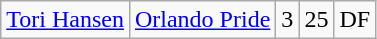<table class="wikitable" style="text-align:center;">
<tr>
<td><a href='#'>Tori Hansen</a></td>
<td><a href='#'>Orlando Pride</a></td>
<td>3</td>
<td>25</td>
<td>DF</td>
</tr>
</table>
